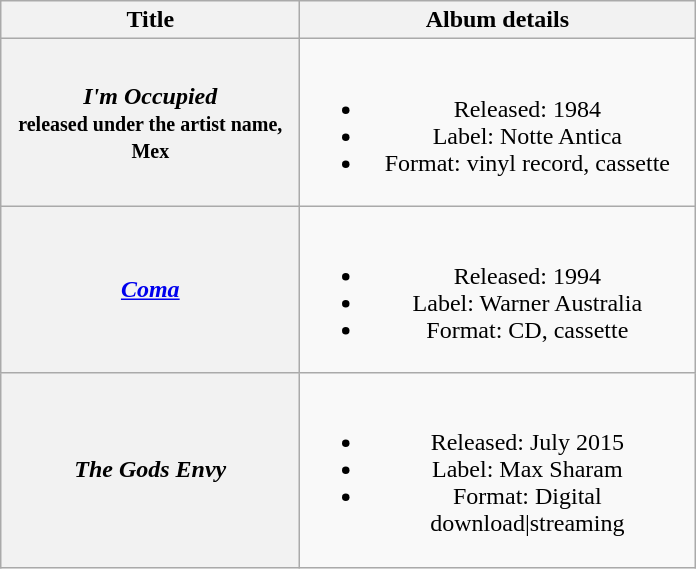<table class="wikitable plainrowheaders" style="text-align:center;" border="1">
<tr>
<th scope="col" rowspan="1" style="width:12em;">Title</th>
<th scope="col" rowspan="1" style="width:16em;">Album details</th>
</tr>
<tr>
<th scope="row"><em>I'm Occupied</em><small><br>released under the artist name, Mex</small></th>
<td><br><ul><li>Released: 1984</li><li>Label: Notte Antica</li><li>Format: vinyl record, cassette</li></ul></td>
</tr>
<tr>
<th scope="row"><em><a href='#'>Coma</a></em></th>
<td><br><ul><li>Released: 1994</li><li>Label: Warner Australia</li><li>Format: CD, cassette</li></ul></td>
</tr>
<tr>
<th scope="row"><em>The Gods Envy</em> </th>
<td><br><ul><li>Released: July 2015</li><li>Label: Max Sharam</li><li>Format: Digital download|streaming</li></ul></td>
</tr>
</table>
